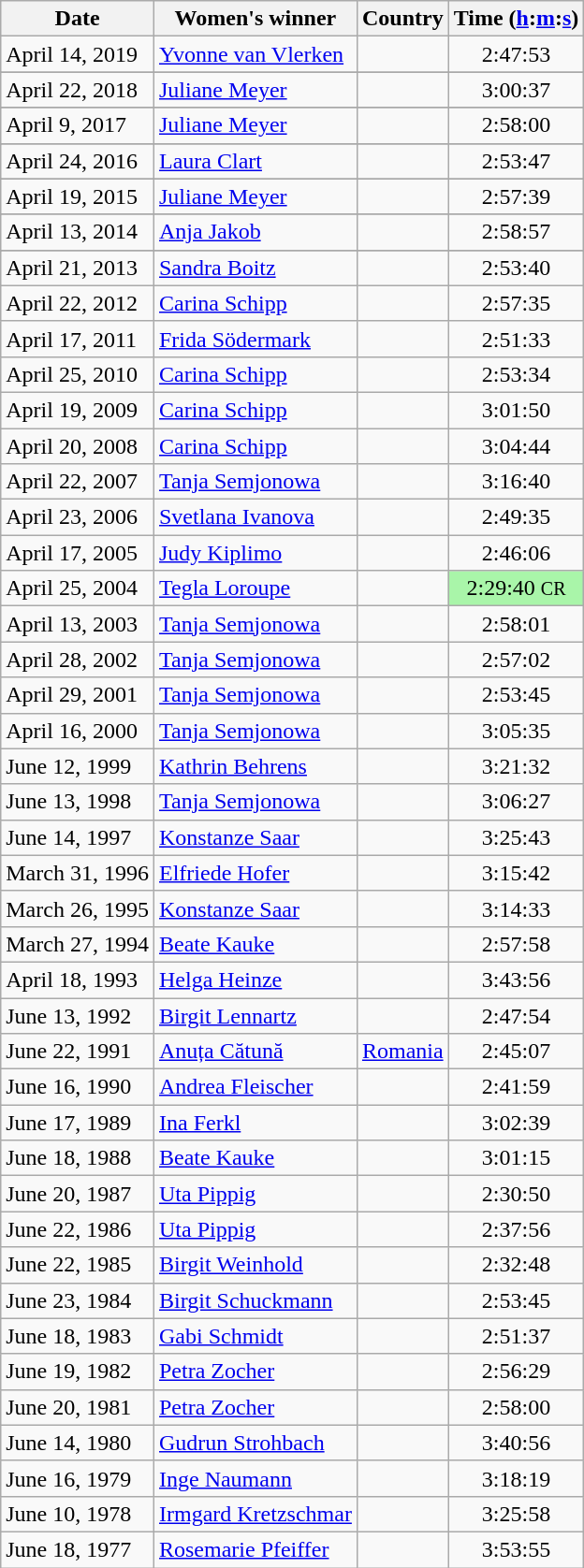<table class="wikitable sortable" style="text-align:left">
<tr>
<th>Date</th>
<th class=unsortable>Women's winner</th>
<th>Country</th>
<th>Time (<a href='#'>h</a>:<a href='#'>m</a>:<a href='#'>s</a>)</th>
</tr>
<tr>
<td>April 14, 2019</td>
<td><a href='#'>Yvonne van Vlerken</a></td>
<td></td>
<td align=center>2:47:53</td>
</tr>
<tr>
</tr>
<tr>
<td>April 22, 2018</td>
<td><a href='#'>Juliane Meyer</a></td>
<td></td>
<td align=center>3:00:37</td>
</tr>
<tr>
</tr>
<tr>
<td>April 9, 2017</td>
<td><a href='#'>Juliane Meyer</a></td>
<td></td>
<td align=center>2:58:00</td>
</tr>
<tr>
</tr>
<tr>
<td>April 24, 2016</td>
<td><a href='#'>Laura Clart</a></td>
<td></td>
<td align=center>2:53:47</td>
</tr>
<tr>
</tr>
<tr>
<td>April 19, 2015</td>
<td><a href='#'>Juliane Meyer</a></td>
<td></td>
<td align=center>2:57:39</td>
</tr>
<tr>
</tr>
<tr>
<td>April 13, 2014</td>
<td><a href='#'>Anja Jakob</a></td>
<td></td>
<td align=center>2:58:57</td>
</tr>
<tr>
</tr>
<tr>
<td>April 21, 2013</td>
<td><a href='#'>Sandra Boitz</a></td>
<td></td>
<td align=center>2:53:40</td>
</tr>
<tr>
<td>April 22, 2012</td>
<td><a href='#'>Carina Schipp</a></td>
<td></td>
<td align=center>2:57:35</td>
</tr>
<tr>
<td>April 17, 2011</td>
<td><a href='#'>Frida Södermark</a></td>
<td></td>
<td align=center>2:51:33</td>
</tr>
<tr>
<td>April 25, 2010</td>
<td><a href='#'>Carina Schipp</a></td>
<td></td>
<td align=center>2:53:34</td>
</tr>
<tr>
<td>April 19, 2009</td>
<td><a href='#'>Carina Schipp</a></td>
<td></td>
<td align=center>3:01:50</td>
</tr>
<tr>
<td>April 20, 2008</td>
<td><a href='#'>Carina Schipp</a></td>
<td></td>
<td align=center>3:04:44</td>
</tr>
<tr>
<td>April 22, 2007</td>
<td><a href='#'>Tanja Semjonowa</a></td>
<td></td>
<td align=center>3:16:40</td>
</tr>
<tr>
<td>April 23, 2006</td>
<td><a href='#'>Svetlana Ivanova</a></td>
<td></td>
<td align=center>2:49:35</td>
</tr>
<tr>
<td>April 17, 2005</td>
<td><a href='#'>Judy Kiplimo</a></td>
<td></td>
<td align=center>2:46:06</td>
</tr>
<tr>
<td>April 25, 2004</td>
<td><a href='#'>Tegla Loroupe</a></td>
<td></td>
<td align="center" bgcolor=#A9F5A9>2:29:40 <small>CR</small></td>
</tr>
<tr>
<td>April 13, 2003</td>
<td><a href='#'>Tanja Semjonowa</a></td>
<td></td>
<td align=center>2:58:01</td>
</tr>
<tr>
<td>April 28, 2002</td>
<td><a href='#'>Tanja Semjonowa</a></td>
<td></td>
<td align=center>2:57:02</td>
</tr>
<tr>
<td>April 29, 2001</td>
<td><a href='#'>Tanja Semjonowa</a></td>
<td></td>
<td align=center>2:53:45</td>
</tr>
<tr>
<td>April 16, 2000</td>
<td><a href='#'>Tanja Semjonowa</a></td>
<td></td>
<td align=center>3:05:35</td>
</tr>
<tr>
<td>June 12, 1999</td>
<td><a href='#'>Kathrin Behrens</a></td>
<td></td>
<td align=center>3:21:32</td>
</tr>
<tr>
<td>June 13, 1998</td>
<td><a href='#'>Tanja Semjonowa</a></td>
<td></td>
<td align=center>3:06:27</td>
</tr>
<tr>
<td>June 14, 1997</td>
<td><a href='#'>Konstanze Saar</a></td>
<td></td>
<td align=center>3:25:43</td>
</tr>
<tr>
<td>March 31, 1996</td>
<td><a href='#'>Elfriede Hofer</a></td>
<td></td>
<td align=center>3:15:42</td>
</tr>
<tr>
<td>March 26, 1995</td>
<td><a href='#'>Konstanze Saar</a></td>
<td></td>
<td align=center>3:14:33</td>
</tr>
<tr>
<td>March 27, 1994</td>
<td><a href='#'>Beate Kauke</a></td>
<td></td>
<td align=center>2:57:58</td>
</tr>
<tr>
<td>April 18, 1993</td>
<td><a href='#'>Helga Heinze</a></td>
<td></td>
<td align=center>3:43:56</td>
</tr>
<tr>
<td>June 13, 1992</td>
<td><a href='#'>Birgit Lennartz</a></td>
<td></td>
<td align=center>2:47:54</td>
</tr>
<tr>
<td>June 22, 1991</td>
<td><a href='#'>Anuța Cătună</a></td>
<td> <a href='#'>Romania</a></td>
<td align=center>2:45:07</td>
</tr>
<tr>
<td>June 16, 1990</td>
<td><a href='#'>Andrea Fleischer</a></td>
<td></td>
<td align=center>2:41:59</td>
</tr>
<tr>
<td>June 17, 1989</td>
<td><a href='#'>Ina Ferkl</a></td>
<td></td>
<td align=center>3:02:39</td>
</tr>
<tr>
<td>June 18, 1988</td>
<td><a href='#'>Beate Kauke</a></td>
<td></td>
<td align=center>3:01:15</td>
</tr>
<tr>
<td>June 20, 1987</td>
<td><a href='#'>Uta Pippig</a></td>
<td></td>
<td align=center>2:30:50</td>
</tr>
<tr>
<td>June 22, 1986</td>
<td><a href='#'>Uta Pippig</a></td>
<td></td>
<td align=center>2:37:56</td>
</tr>
<tr>
<td>June 22, 1985</td>
<td><a href='#'>Birgit Weinhold</a></td>
<td></td>
<td align=center>2:32:48</td>
</tr>
<tr>
<td>June 23, 1984</td>
<td><a href='#'>Birgit Schuckmann</a></td>
<td></td>
<td align=center>2:53:45</td>
</tr>
<tr>
<td>June 18, 1983</td>
<td><a href='#'>Gabi Schmidt</a></td>
<td></td>
<td align=center>2:51:37</td>
</tr>
<tr>
<td>June 19, 1982</td>
<td><a href='#'>Petra Zocher</a></td>
<td></td>
<td align=center>2:56:29</td>
</tr>
<tr>
<td>June 20, 1981</td>
<td><a href='#'>Petra Zocher</a></td>
<td></td>
<td align=center>2:58:00</td>
</tr>
<tr>
<td>June 14, 1980</td>
<td><a href='#'>Gudrun Strohbach</a></td>
<td></td>
<td align=center>3:40:56</td>
</tr>
<tr>
<td>June 16, 1979</td>
<td><a href='#'>Inge Naumann</a></td>
<td></td>
<td align=center>3:18:19</td>
</tr>
<tr>
<td>June 10, 1978</td>
<td><a href='#'>Irmgard Kretzschmar</a></td>
<td></td>
<td align=center>3:25:58</td>
</tr>
<tr>
<td>June 18, 1977</td>
<td><a href='#'>Rosemarie Pfeiffer</a></td>
<td></td>
<td align=center>3:53:55</td>
</tr>
</table>
